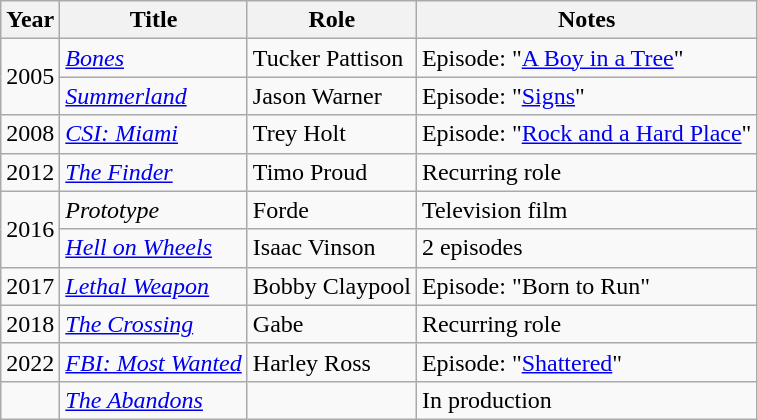<table class="wikitable sortable">
<tr>
<th>Year</th>
<th>Title</th>
<th>Role</th>
<th class="unsortable">Notes</th>
</tr>
<tr>
<td rowspan="2">2005</td>
<td><em><a href='#'>Bones</a></em></td>
<td>Tucker Pattison</td>
<td>Episode: "<a href='#'>A Boy in a Tree</a>"</td>
</tr>
<tr>
<td><em><a href='#'>Summerland</a></em></td>
<td>Jason Warner</td>
<td>Episode: "<a href='#'>Signs</a>"</td>
</tr>
<tr>
<td>2008</td>
<td><em><a href='#'>CSI: Miami</a></em></td>
<td>Trey Holt</td>
<td>Episode: "<a href='#'>Rock and a Hard Place</a>"</td>
</tr>
<tr>
<td>2012</td>
<td><em><a href='#'>The Finder</a></em></td>
<td>Timo Proud</td>
<td>Recurring role</td>
</tr>
<tr>
<td rowspan="2">2016</td>
<td><em>Prototype</em></td>
<td>Forde</td>
<td>Television film</td>
</tr>
<tr>
<td><em><a href='#'>Hell on Wheels</a></em></td>
<td>Isaac Vinson</td>
<td>2 episodes</td>
</tr>
<tr>
<td>2017</td>
<td><em><a href='#'>Lethal Weapon</a></em></td>
<td>Bobby Claypool</td>
<td>Episode: "Born to Run"</td>
</tr>
<tr>
<td>2018</td>
<td><em><a href='#'>The Crossing</a></em></td>
<td>Gabe</td>
<td>Recurring role</td>
</tr>
<tr>
<td>2022</td>
<td><em><a href='#'>FBI: Most Wanted</a></em></td>
<td>Harley Ross</td>
<td>Episode: "<a href='#'>Shattered</a>"</td>
</tr>
<tr>
<td></td>
<td><em><a href='#'>The Abandons</a></em></td>
<td></td>
<td>In production</td>
</tr>
</table>
